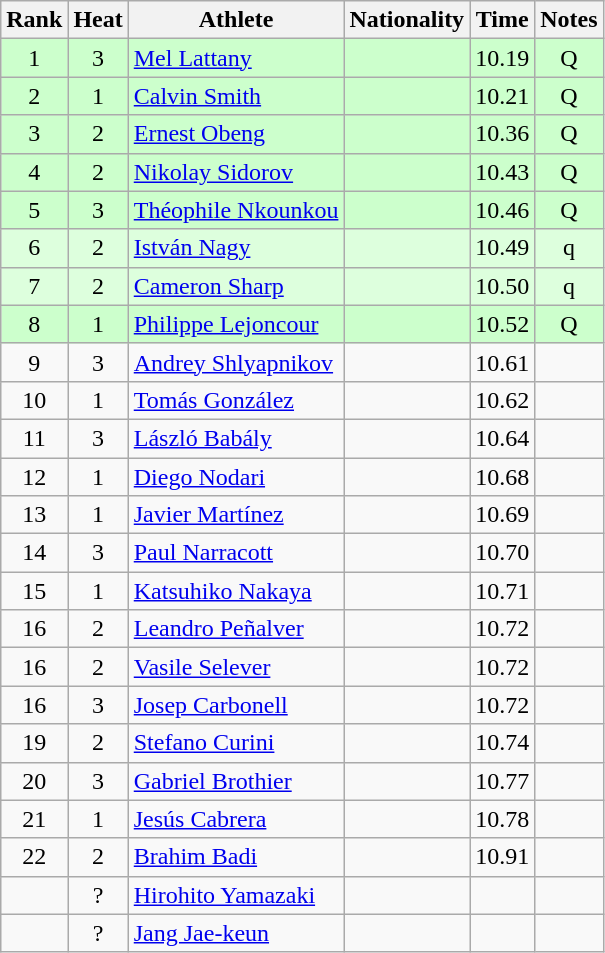<table class="wikitable sortable" style="text-align:center">
<tr>
<th>Rank</th>
<th>Heat</th>
<th>Athlete</th>
<th>Nationality</th>
<th>Time</th>
<th>Notes</th>
</tr>
<tr bgcolor=ccffcc>
<td>1</td>
<td>3</td>
<td align=left><a href='#'>Mel Lattany</a></td>
<td align=left></td>
<td>10.19</td>
<td>Q</td>
</tr>
<tr bgcolor=ccffcc>
<td>2</td>
<td>1</td>
<td align=left><a href='#'>Calvin Smith</a></td>
<td align=left></td>
<td>10.21</td>
<td>Q</td>
</tr>
<tr bgcolor=ccffcc>
<td>3</td>
<td>2</td>
<td align=left><a href='#'>Ernest Obeng</a></td>
<td align=left></td>
<td>10.36</td>
<td>Q</td>
</tr>
<tr bgcolor=ccffcc>
<td>4</td>
<td>2</td>
<td align=left><a href='#'>Nikolay Sidorov</a></td>
<td align=left></td>
<td>10.43</td>
<td>Q</td>
</tr>
<tr bgcolor=ccffcc>
<td>5</td>
<td>3</td>
<td align=left><a href='#'>Théophile Nkounkou</a></td>
<td align=left></td>
<td>10.46</td>
<td>Q</td>
</tr>
<tr bgcolor=ddffdd>
<td>6</td>
<td>2</td>
<td align=left><a href='#'>István Nagy</a></td>
<td align=left></td>
<td>10.49</td>
<td>q</td>
</tr>
<tr bgcolor=ddffdd>
<td>7</td>
<td>2</td>
<td align=left><a href='#'>Cameron Sharp</a></td>
<td align=left></td>
<td>10.50</td>
<td>q</td>
</tr>
<tr bgcolor=ccffcc>
<td>8</td>
<td>1</td>
<td align=left><a href='#'>Philippe Lejoncour</a></td>
<td align=left></td>
<td>10.52</td>
<td>Q</td>
</tr>
<tr>
<td>9</td>
<td>3</td>
<td align=left><a href='#'>Andrey Shlyapnikov</a></td>
<td align=left></td>
<td>10.61</td>
<td></td>
</tr>
<tr>
<td>10</td>
<td>1</td>
<td align=left><a href='#'>Tomás González</a></td>
<td align=left></td>
<td>10.62</td>
<td></td>
</tr>
<tr>
<td>11</td>
<td>3</td>
<td align=left><a href='#'>László Babály</a></td>
<td align=left></td>
<td>10.64</td>
<td></td>
</tr>
<tr>
<td>12</td>
<td>1</td>
<td align=left><a href='#'>Diego Nodari</a></td>
<td align=left></td>
<td>10.68</td>
<td></td>
</tr>
<tr>
<td>13</td>
<td>1</td>
<td align=left><a href='#'>Javier Martínez</a></td>
<td align=left></td>
<td>10.69</td>
<td></td>
</tr>
<tr>
<td>14</td>
<td>3</td>
<td align=left><a href='#'>Paul Narracott</a></td>
<td align=left></td>
<td>10.70</td>
<td></td>
</tr>
<tr>
<td>15</td>
<td>1</td>
<td align=left><a href='#'>Katsuhiko Nakaya</a></td>
<td align=left></td>
<td>10.71</td>
<td></td>
</tr>
<tr>
<td>16</td>
<td>2</td>
<td align=left><a href='#'>Leandro Peñalver</a></td>
<td align=left></td>
<td>10.72</td>
<td></td>
</tr>
<tr>
<td>16</td>
<td>2</td>
<td align=left><a href='#'>Vasile Selever</a></td>
<td align=left></td>
<td>10.72</td>
<td></td>
</tr>
<tr>
<td>16</td>
<td>3</td>
<td align=left><a href='#'>Josep Carbonell</a></td>
<td align=left></td>
<td>10.72</td>
<td></td>
</tr>
<tr>
<td>19</td>
<td>2</td>
<td align=left><a href='#'>Stefano Curini</a></td>
<td align=left></td>
<td>10.74</td>
<td></td>
</tr>
<tr>
<td>20</td>
<td>3</td>
<td align=left><a href='#'>Gabriel Brothier</a></td>
<td align=left></td>
<td>10.77</td>
<td></td>
</tr>
<tr>
<td>21</td>
<td>1</td>
<td align=left><a href='#'>Jesús Cabrera</a></td>
<td align=left></td>
<td>10.78</td>
<td></td>
</tr>
<tr>
<td>22</td>
<td>2</td>
<td align=left><a href='#'>Brahim Badi</a></td>
<td align=left></td>
<td>10.91</td>
<td></td>
</tr>
<tr>
<td></td>
<td>?</td>
<td align=left><a href='#'>Hirohito Yamazaki</a></td>
<td align=left></td>
<td></td>
<td></td>
</tr>
<tr>
<td></td>
<td>?</td>
<td align=left><a href='#'>Jang Jae-keun</a></td>
<td align=left></td>
<td></td>
<td></td>
</tr>
</table>
